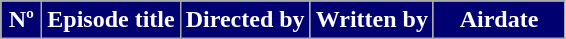<table class=wikitable style="background:#FFFFFF">
<tr style="color:#FFFFFF">
<th style="background:#000070; width:20px">Nº</th>
<th style="background:#000070">Episode title</th>
<th style="background:#000070">Directed by</th>
<th style="background:#000070">Written by</th>
<th style="background:#000070; width:80px">Airdate<br>




</th>
</tr>
</table>
